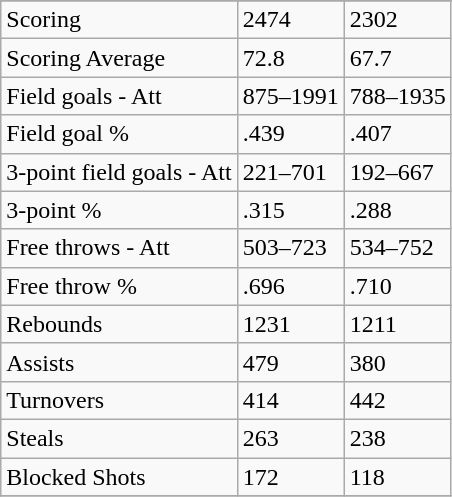<table class="wikitable">
<tr>
</tr>
<tr>
<td>Scoring</td>
<td>2474</td>
<td>2302</td>
</tr>
<tr>
<td>Scoring Average</td>
<td>72.8</td>
<td>67.7</td>
</tr>
<tr>
<td>Field goals - Att</td>
<td>875–1991</td>
<td>788–1935</td>
</tr>
<tr>
<td>Field goal %</td>
<td>.439</td>
<td>.407</td>
</tr>
<tr>
<td>3-point field goals - Att</td>
<td>221–701</td>
<td>192–667</td>
</tr>
<tr>
<td>3-point %</td>
<td>.315</td>
<td>.288</td>
</tr>
<tr>
<td>Free throws - Att</td>
<td>503–723</td>
<td>534–752</td>
</tr>
<tr>
<td>Free throw %</td>
<td>.696</td>
<td>.710</td>
</tr>
<tr>
<td>Rebounds</td>
<td>1231</td>
<td>1211</td>
</tr>
<tr>
<td>Assists</td>
<td>479</td>
<td>380</td>
</tr>
<tr>
<td>Turnovers</td>
<td>414</td>
<td>442</td>
</tr>
<tr>
<td>Steals</td>
<td>263</td>
<td>238</td>
</tr>
<tr>
<td>Blocked Shots</td>
<td>172</td>
<td>118</td>
</tr>
<tr>
</tr>
</table>
